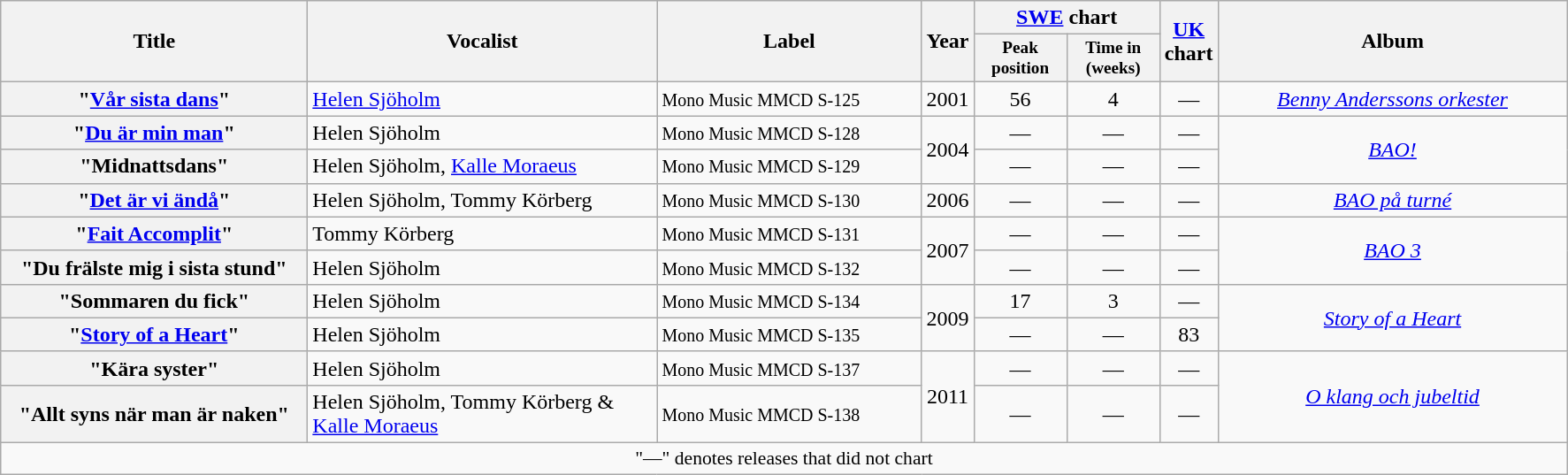<table class="wikitable plainrowheaders" style="text-align:center;" border="1">
<tr>
<th scope="col" rowspan="2" style="width:14em;">Title</th>
<th scope="col" rowspan="2" style="width:16em;">Vocalist</th>
<th scope="col" rowspan="2" style="width:12em;">Label</th>
<th scope="col" rowspan="2">Year</th>
<th scope="col" colspan="2"><a href='#'>SWE</a> chart</th>
<th scope="col" rowspan="2"><a href='#'>UK</a><br>chart</th>
<th scope="col" rowspan="2" style="width:16em;">Album</th>
</tr>
<tr>
<th scope="col" style="width:5em;font-size:80%;">Peak position</th>
<th scope="col" style="width:5em;font-size:80%;">Time in<br>(weeks)</th>
</tr>
<tr>
<th scope="row">"<a href='#'>Vår sista dans</a>"</th>
<td style="text-align:left;"><a href='#'>Helen Sjöholm</a></td>
<td style="text-align:left;"><small>Mono Music MMCD S-125</small></td>
<td>2001</td>
<td>56</td>
<td>4</td>
<td>—</td>
<td><em><a href='#'>Benny Anderssons orkester</a></em></td>
</tr>
<tr>
<th scope="row">"<a href='#'>Du är min man</a>"</th>
<td style="text-align:left;">Helen Sjöholm</td>
<td style="text-align:left;"><small>Mono Music MMCD S-128</small></td>
<td rowspan="2">2004</td>
<td>—</td>
<td>—</td>
<td>—</td>
<td rowspan="2"><em><a href='#'>BAO!</a></em></td>
</tr>
<tr>
<th scope="row">"Midnattsdans"</th>
<td style="text-align:left;">Helen Sjöholm, <a href='#'>Kalle Moraeus</a></td>
<td style="text-align:left;"><small>Mono Music MMCD S-129</small></td>
<td>—</td>
<td>—</td>
<td>—</td>
</tr>
<tr>
<th scope="row">"<a href='#'>Det är vi ändå</a>"</th>
<td style="text-align:left;">Helen Sjöholm, Tommy Körberg</td>
<td style="text-align:left;"><small>Mono Music MMCD S-130</small></td>
<td>2006</td>
<td>—</td>
<td>—</td>
<td>—</td>
<td><em><a href='#'>BAO på turné</a></em></td>
</tr>
<tr>
<th scope="row">"<a href='#'>Fait Accomplit</a>"</th>
<td style="text-align:left;">Tommy Körberg</td>
<td style="text-align:left;"><small>Mono Music MMCD S-131</small></td>
<td rowspan="2">2007</td>
<td>—</td>
<td>—</td>
<td>—</td>
<td rowspan="2"><em><a href='#'>BAO 3</a></em></td>
</tr>
<tr>
<th scope="row">"Du frälste mig i sista stund"</th>
<td style="text-align:left;">Helen Sjöholm</td>
<td style="text-align:left;"><small>Mono Music MMCD S-132</small></td>
<td>—</td>
<td>—</td>
<td>—</td>
</tr>
<tr>
<th scope="row">"Sommaren du fick"</th>
<td style="text-align:left;">Helen Sjöholm</td>
<td style="text-align:left;"><small>Mono Music MMCD S-134</small></td>
<td rowspan="2">2009</td>
<td>17</td>
<td>3</td>
<td>—</td>
<td rowspan="2"><em><a href='#'>Story of a Heart</a></em></td>
</tr>
<tr>
<th scope="row">"<a href='#'>Story of a Heart</a>"</th>
<td style="text-align:left;">Helen Sjöholm</td>
<td style="text-align:left;"><small>Mono Music MMCD S-135</small></td>
<td>—</td>
<td>—</td>
<td>83</td>
</tr>
<tr>
<th scope="row">"Kära syster"</th>
<td style="text-align:left;">Helen Sjöholm</td>
<td style="text-align:left;"><small>Mono Music MMCD S-137</small></td>
<td rowspan="2">2011</td>
<td>—</td>
<td>—</td>
<td>—</td>
<td rowspan="2"><em><a href='#'>O klang och jubeltid</a></em></td>
</tr>
<tr>
<th scope="row">"Allt syns när man är naken"</th>
<td style="text-align:left;">Helen Sjöholm, Tommy Körberg & <a href='#'>Kalle Moraeus</a></td>
<td style="text-align:left;"><small>Mono Music MMCD S-138</small></td>
<td>—</td>
<td>—</td>
<td>—</td>
</tr>
<tr>
<td colspan="8" style="font-size:90%">"—" denotes releases that did not chart</td>
</tr>
</table>
